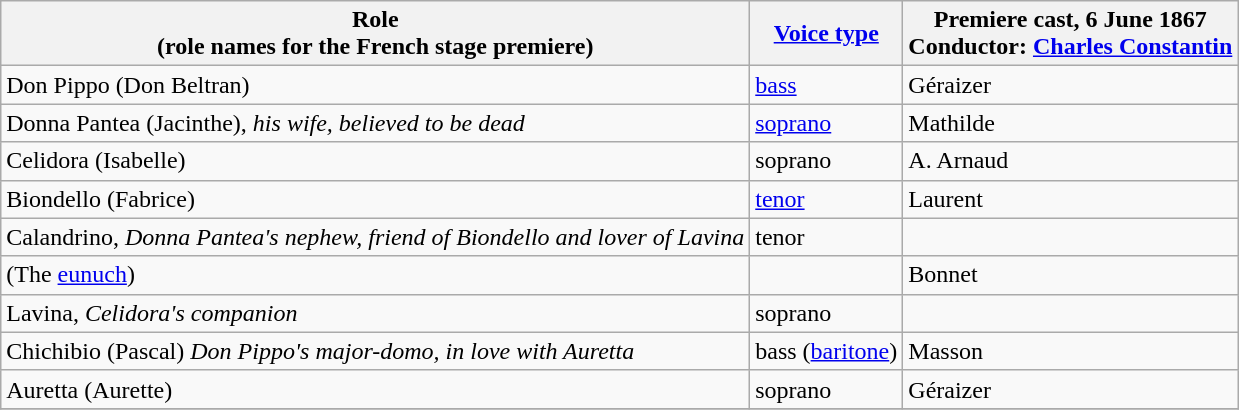<table class="wikitable">
<tr>
<th>Role<br>(role names for the French stage premiere)</th>
<th><a href='#'>Voice type</a></th>
<th>Premiere cast, 6 June 1867<br>Conductor: <a href='#'>Charles Constantin</a></th>
</tr>
<tr>
<td>Don Pippo (Don Beltran)</td>
<td><a href='#'>bass</a></td>
<td>Géraizer</td>
</tr>
<tr>
<td>Donna Pantea (Jacinthe), <em> his wife, believed to be dead</em></td>
<td><a href='#'>soprano</a></td>
<td>Mathilde</td>
</tr>
<tr>
<td>Celidora (Isabelle)</td>
<td>soprano</td>
<td>A. Arnaud</td>
</tr>
<tr>
<td>Biondello (Fabrice)</td>
<td><a href='#'>tenor</a></td>
<td>Laurent</td>
</tr>
<tr>
<td>Calandrino, <em>Donna Pantea's nephew, friend of Biondello and lover of Lavina</em></td>
<td>tenor</td>
<td></td>
</tr>
<tr>
<td>(The <a href='#'>eunuch</a>)</td>
<td></td>
<td>Bonnet</td>
</tr>
<tr>
<td>Lavina, <em>Celidora's companion</em></td>
<td>soprano</td>
<td></td>
</tr>
<tr>
<td>Chichibio (Pascal) <em>Don Pippo's major-domo, in love with Auretta</em></td>
<td>bass (<a href='#'>baritone</a>)</td>
<td>Masson</td>
</tr>
<tr>
<td>Auretta (Aurette)</td>
<td>soprano</td>
<td>Géraizer</td>
</tr>
<tr>
</tr>
</table>
